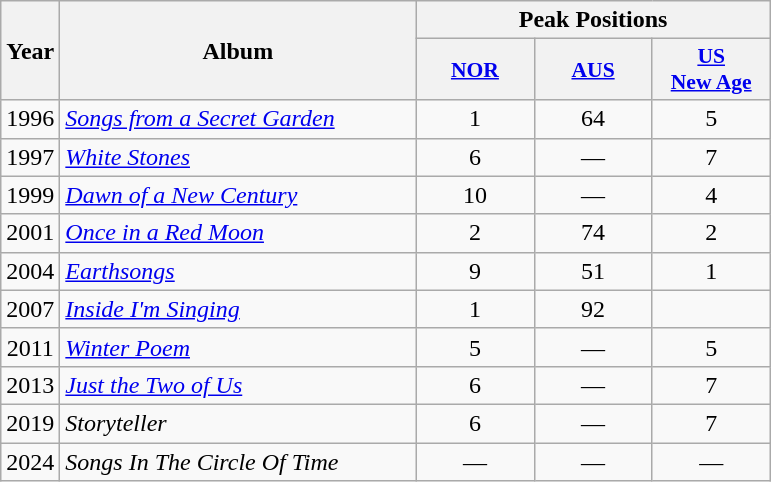<table class="wikitable">
<tr>
<th align="center" rowspan="2" width="10">Year</th>
<th align="center" rowspan="2" width="230">Album</th>
<th align="center" colspan="3" width="60">Peak Positions</th>
</tr>
<tr>
<th scope="col" style="width:5em;font-size:90%;"><a href='#'>NOR</a><br></th>
<th scope="col" style="width:5em;font-size:90%;"><a href='#'>AUS</a><br></th>
<th scope="col" style="width:5em;font-size:90%;"><a href='#'>US<br>New Age</a><br></th>
</tr>
<tr>
<td style="text-align:center;">1996</td>
<td><em><a href='#'>Songs from a Secret Garden</a></em></td>
<td style="text-align:center;">1</td>
<td style="text-align:center;">64</td>
<td style="text-align:center;">5</td>
</tr>
<tr>
<td style="text-align:center;">1997</td>
<td><em><a href='#'>White Stones</a></em></td>
<td style="text-align:center;">6</td>
<td style="text-align:center;">—</td>
<td style="text-align:center;">7</td>
</tr>
<tr>
<td style="text-align:center;">1999</td>
<td><em><a href='#'>Dawn of a New Century</a></em></td>
<td style="text-align:center;">10</td>
<td style="text-align:center;">—</td>
<td style="text-align:center;">4</td>
</tr>
<tr>
<td style="text-align:center;">2001</td>
<td><em><a href='#'>Once in a Red Moon</a></em></td>
<td style="text-align:center;">2</td>
<td style="text-align:center;">74</td>
<td style="text-align:center;">2</td>
</tr>
<tr>
<td style="text-align:center;">2004</td>
<td><em><a href='#'>Earthsongs</a></em></td>
<td style="text-align:center;">9</td>
<td style="text-align:center;">51</td>
<td style="text-align:center;">1</td>
</tr>
<tr>
<td style="text-align:center;">2007</td>
<td><em><a href='#'>Inside I'm Singing</a></em></td>
<td style="text-align:center;">1</td>
<td style="text-align:center;">92</td>
<td style="text-align:center;"></td>
</tr>
<tr>
<td style="text-align:center;">2011</td>
<td><em><a href='#'>Winter Poem</a></em></td>
<td style="text-align:center;">5</td>
<td style="text-align:center;">—</td>
<td style="text-align:center;">5</td>
</tr>
<tr>
<td style="text-align:center;">2013</td>
<td><em><a href='#'>Just the Two of Us</a></em></td>
<td style="text-align:center;">6</td>
<td style="text-align:center;">—</td>
<td style="text-align:center;">7</td>
</tr>
<tr>
<td style="text-align:center;">2019</td>
<td><em>Storyteller</em></td>
<td style="text-align:center;">6</td>
<td style="text-align:center;">—</td>
<td style="text-align:center;">7</td>
</tr>
<tr>
<td style="text-align:center;">2024</td>
<td><em>Songs In The Circle Of Time</em></td>
<td style="text-align:center;">—</td>
<td style="text-align:center;">—</td>
<td style="text-align:center;">—</td>
</tr>
</table>
